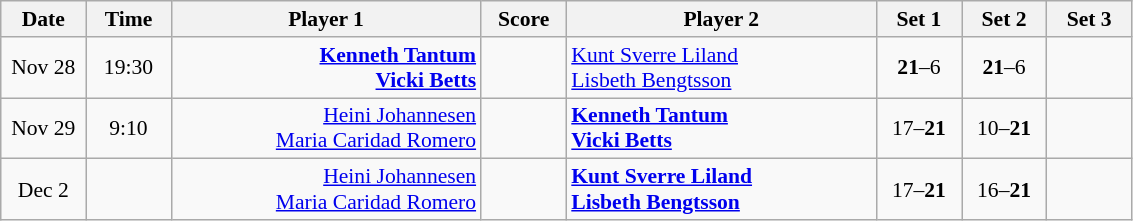<table class="wikitable" style="font-size:90%; text-align:center">
<tr>
<th width="50">Date</th>
<th width="50">Time</th>
<th width="200">Player 1</th>
<th width="50">Score</th>
<th width="200">Player 2</th>
<th width="50">Set 1</th>
<th width="50">Set 2</th>
<th width="50">Set 3</th>
</tr>
<tr>
<td>Nov 28</td>
<td>19:30</td>
<td align="right"><strong><a href='#'>Kenneth Tantum</a> <br><a href='#'>Vicki Betts</a> </strong></td>
<td></td>
<td align="left"> <a href='#'>Kunt Sverre Liland</a><br> <a href='#'>Lisbeth Bengtsson</a></td>
<td><strong>21</strong>–6</td>
<td><strong>21</strong>–6</td>
<td></td>
</tr>
<tr>
<td>Nov 29</td>
<td>9:10</td>
<td align="right"><a href='#'>Heini Johannesen</a> <br><a href='#'>Maria Caridad Romero</a> </td>
<td></td>
<td align="left"><strong> <a href='#'>Kenneth Tantum</a><br> <a href='#'>Vicki Betts</a></strong></td>
<td>17–<strong>21</strong></td>
<td>10–<strong>21</strong></td>
<td></td>
</tr>
<tr>
<td>Dec 2</td>
<td></td>
<td align="right"><a href='#'>Heini Johannesen</a> <br><a href='#'>Maria Caridad Romero</a> </td>
<td></td>
<td align="left"><strong> <a href='#'>Kunt Sverre Liland</a><br> <a href='#'>Lisbeth Bengtsson</a></strong></td>
<td>17–<strong>21</strong></td>
<td>16–<strong>21</strong></td>
<td></td>
</tr>
</table>
